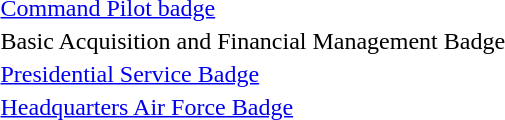<table>
<tr>
<td> <a href='#'>Command Pilot badge</a></td>
</tr>
<tr>
<td> Basic Acquisition and Financial Management Badge</td>
</tr>
<tr>
<td> <a href='#'>Presidential Service Badge</a></td>
</tr>
<tr>
<td> <a href='#'>Headquarters Air Force Badge</a></td>
</tr>
</table>
